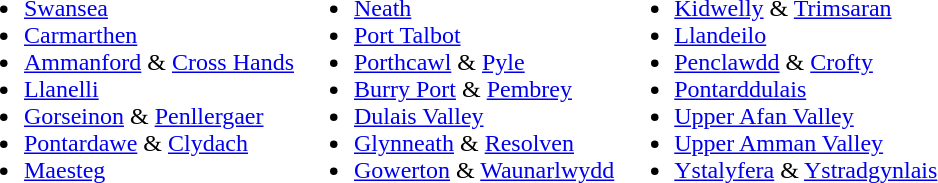<table border="0" cellpadding="0" cellspacing="0">
<tr>
<td><br><ul><li><a href='#'>Swansea</a></li><li><a href='#'>Carmarthen</a></li><li><a href='#'>Ammanford</a> & <a href='#'>Cross Hands</a></li><li><a href='#'>Llanelli</a></li><li><a href='#'>Gorseinon</a> & <a href='#'>Penllergaer</a></li><li><a href='#'>Pontardawe</a> & <a href='#'>Clydach</a></li><li><a href='#'>Maesteg</a></li></ul></td>
<td valign="top"><br><ul><li><a href='#'>Neath</a></li><li><a href='#'>Port Talbot</a></li><li><a href='#'>Porthcawl</a> & <a href='#'>Pyle</a></li><li><a href='#'>Burry Port</a> & <a href='#'>Pembrey</a></li><li><a href='#'>Dulais Valley</a></li><li><a href='#'>Glynneath</a> & <a href='#'>Resolven</a></li><li><a href='#'>Gowerton</a> & <a href='#'>Waunarlwydd</a></li></ul></td>
<td valign="top"><br><ul><li><a href='#'>Kidwelly</a> & <a href='#'>Trimsaran</a></li><li><a href='#'>Llandeilo</a></li><li><a href='#'>Penclawdd</a> & <a href='#'>Crofty</a></li><li><a href='#'>Pontarddulais</a></li><li><a href='#'>Upper Afan Valley</a></li><li><a href='#'>Upper Amman Valley</a></li><li><a href='#'>Ystalyfera</a> & <a href='#'>Ystradgynlais</a></li></ul></td>
</tr>
</table>
